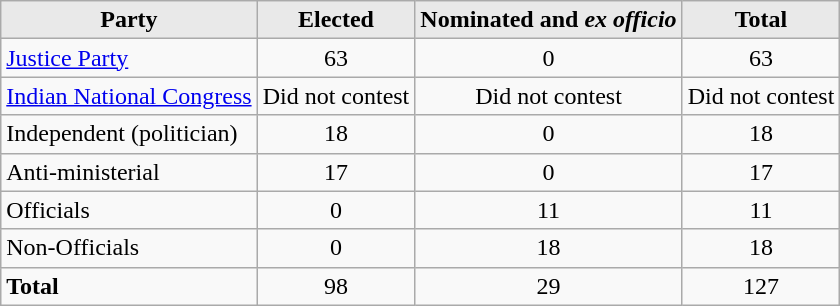<table class="wikitable">
<tr>
<th style="background-color:#E9E9E9" align=left valign=top>Party</th>
<th style="background-color:#E9E9E9" align=right>Elected</th>
<th style="background-color:#E9E9E9" align=right>Nominated and <em>ex officio</em></th>
<th style="background-color:#E9E9E9" align=right>Total</th>
</tr>
<tr>
<td align=left><a href='#'>Justice Party</a></td>
<td align=center>63</td>
<td align=center>0</td>
<td align=center>63</td>
</tr>
<tr>
<td align=left><a href='#'>Indian National Congress</a></td>
<td align=center>Did not contest</td>
<td align=center>Did not contest</td>
<td align=center>Did not contest</td>
</tr>
<tr>
<td align=left>Independent  (politician)</td>
<td align=center>18</td>
<td align=center>0</td>
<td align=center>18</td>
</tr>
<tr>
<td align=left>Anti-ministerial</td>
<td align=center>17</td>
<td align=center>0</td>
<td align=center>17</td>
</tr>
<tr>
<td align=left>Officials</td>
<td align=center>0</td>
<td align=center>11</td>
<td align=center>11</td>
</tr>
<tr>
<td align=left>Non-Officials</td>
<td align=center>0</td>
<td align=center>18</td>
<td align=center>18</td>
</tr>
<tr>
<td align=left><strong>Total</strong></td>
<td align=center>98</td>
<td align=center>29</td>
<td align=center>127</td>
</tr>
</table>
